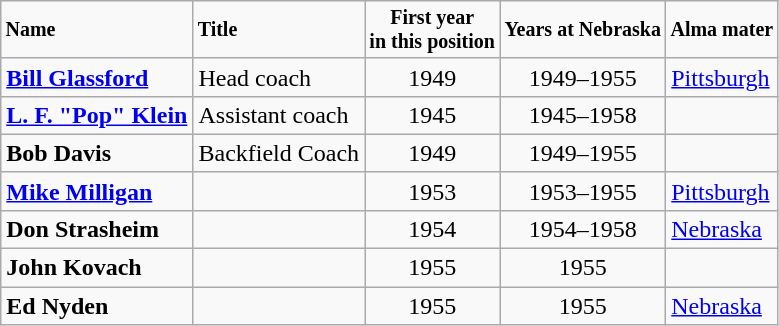<table class="wikitable">
<tr style="font-size:smaller">
<td><strong>Name</strong></td>
<td><strong>Title</strong></td>
<td align="center"><strong>First year<br>in this position</strong></td>
<td align="center"><strong>Years at Nebraska</strong></td>
<td><strong>Alma mater</strong></td>
</tr>
<tr>
<td><strong><a href='#'>Bill Glassford</a></strong></td>
<td>Head coach</td>
<td align="center">1949</td>
<td align="center">1949–1955</td>
<td><a href='#'>Pittsburgh</a></td>
</tr>
<tr>
<td><strong><a href='#'>L. F. "Pop" Klein</a></strong></td>
<td>Assistant coach</td>
<td align="center">1945</td>
<td align="center">1945–1958</td>
<td></td>
</tr>
<tr>
<td><strong>Bob Davis</strong></td>
<td>Backfield Coach</td>
<td align="center">1949</td>
<td align="center">1949–1955</td>
<td></td>
</tr>
<tr>
<td><strong><a href='#'>Mike Milligan</a></strong></td>
<td></td>
<td align="center">1953</td>
<td align="center">1953–1955</td>
<td><a href='#'>Pittsburgh</a></td>
</tr>
<tr>
<td><strong>Don Strasheim</strong></td>
<td></td>
<td align="center">1954</td>
<td align="center">1954–1958</td>
<td><a href='#'>Nebraska</a></td>
</tr>
<tr>
<td><strong>John Kovach</strong></td>
<td></td>
<td align="center">1955</td>
<td align="center">1955</td>
<td></td>
</tr>
<tr>
<td><strong>Ed Nyden</strong></td>
<td></td>
<td align="center">1955</td>
<td align="center">1955</td>
<td><a href='#'>Nebraska</a></td>
</tr>
</table>
